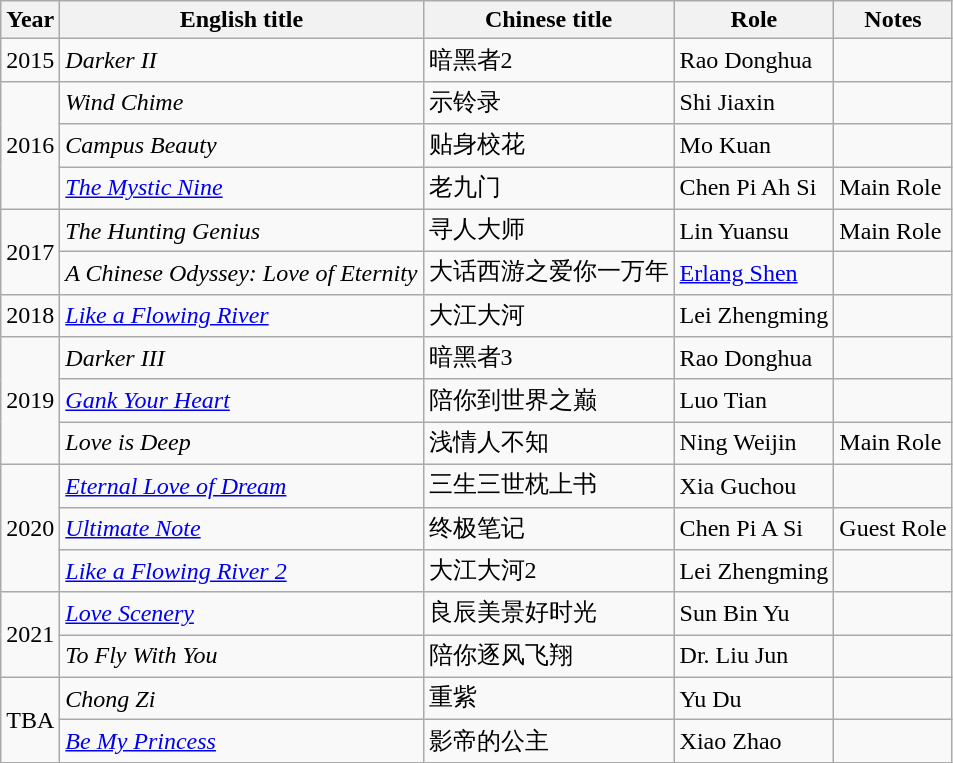<table class="wikitable">
<tr>
<th>Year</th>
<th>English title</th>
<th>Chinese title</th>
<th>Role</th>
<th>Notes</th>
</tr>
<tr>
<td>2015</td>
<td><em>Darker II</em></td>
<td>暗黑者2</td>
<td>Rao Donghua</td>
<td></td>
</tr>
<tr>
<td rowspan=3>2016</td>
<td><em>Wind Chime</em></td>
<td>示铃录</td>
<td>Shi Jiaxin</td>
<td></td>
</tr>
<tr>
<td><em>Campus Beauty</em></td>
<td>贴身校花</td>
<td>Mo Kuan</td>
<td></td>
</tr>
<tr>
<td><em><a href='#'>The Mystic Nine</a></em></td>
<td>老九门</td>
<td>Chen Pi Ah Si</td>
<td>Main Role</td>
</tr>
<tr>
<td rowspan=2>2017</td>
<td><em>The Hunting Genius</em></td>
<td>寻人大师</td>
<td>Lin Yuansu</td>
<td>Main Role</td>
</tr>
<tr>
<td><em>A Chinese Odyssey: Love of Eternity</em></td>
<td>大话西游之爱你一万年</td>
<td><a href='#'>Erlang Shen</a></td>
<td></td>
</tr>
<tr>
<td>2018</td>
<td><em><a href='#'>Like a Flowing River</a></em></td>
<td>大江大河</td>
<td>Lei Zhengming</td>
<td></td>
</tr>
<tr>
<td rowspan=3>2019</td>
<td><em>Darker III</em></td>
<td>暗黑者3</td>
<td>Rao Donghua</td>
<td></td>
</tr>
<tr>
<td><em><a href='#'>Gank Your Heart</a></em></td>
<td>陪你到世界之巅</td>
<td>Luo Tian</td>
<td></td>
</tr>
<tr>
<td><em>Love is Deep</em></td>
<td>浅情人不知</td>
<td>Ning Weijin</td>
<td>Main Role</td>
</tr>
<tr>
<td rowspan=3>2020</td>
<td><em><a href='#'>Eternal Love of Dream</a></em></td>
<td>三生三世枕上书</td>
<td>Xia Guchou</td>
<td></td>
</tr>
<tr>
<td><em><a href='#'>Ultimate Note</a></em></td>
<td>终极笔记</td>
<td>Chen Pi A Si</td>
<td>Guest Role</td>
</tr>
<tr>
<td><em><a href='#'>Like a Flowing River 2</a></em></td>
<td>大江大河2</td>
<td>Lei Zhengming</td>
<td></td>
</tr>
<tr>
<td rowspan=2>2021</td>
<td><em><a href='#'>Love Scenery</a></em></td>
<td>良辰美景好时光</td>
<td>Sun Bin Yu</td>
<td></td>
</tr>
<tr>
<td><em>To Fly With You</em></td>
<td>陪你逐风飞翔</td>
<td>Dr. Liu Jun</td>
<td></td>
</tr>
<tr>
<td rowspan=2>TBA</td>
<td><em>Chong Zi</em></td>
<td>重紫</td>
<td>Yu Du</td>
<td></td>
</tr>
<tr>
<td><em><a href='#'>Be My Princess</a></em></td>
<td>影帝的公主</td>
<td>Xiao Zhao</td>
<td></td>
</tr>
</table>
